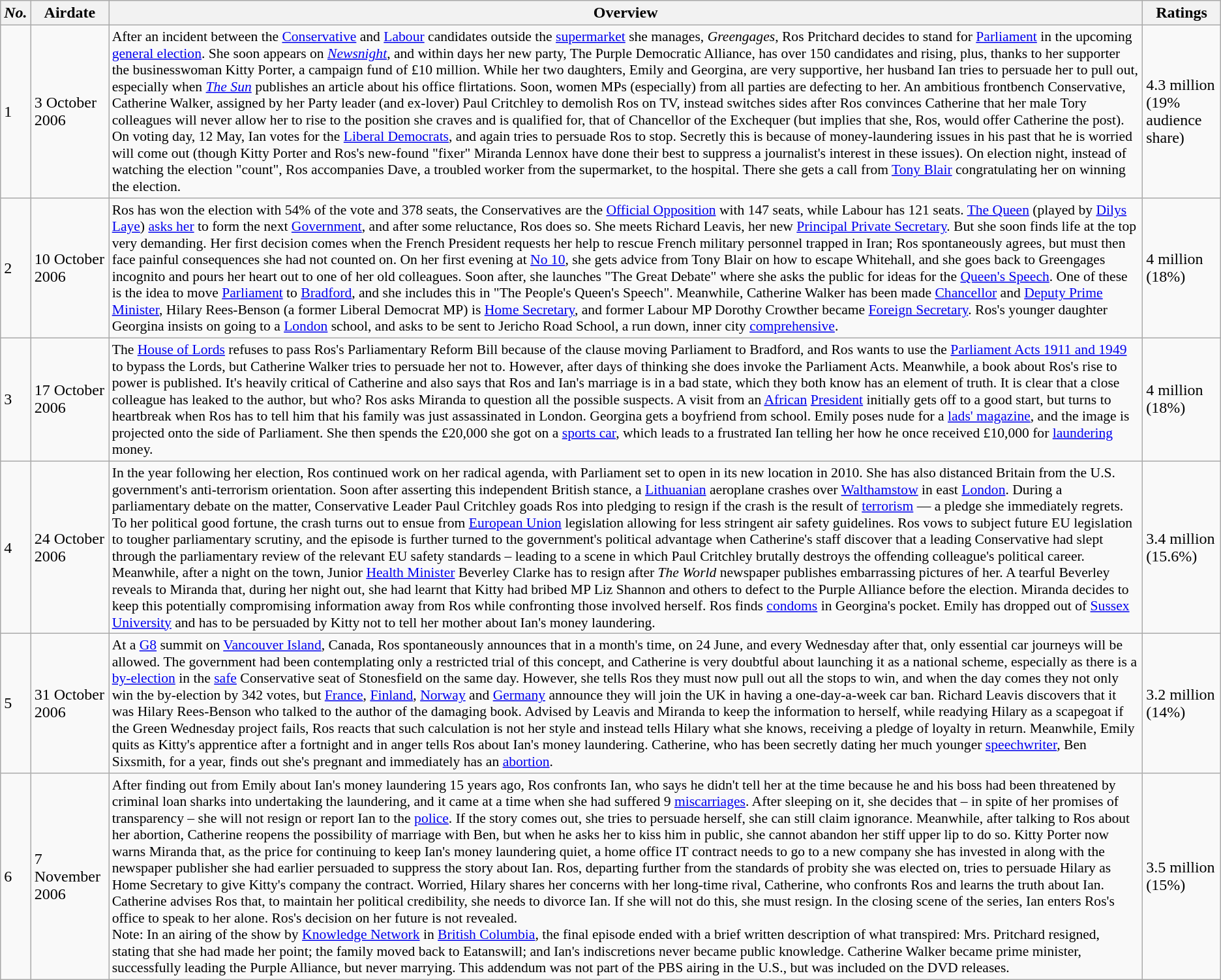<table class="wikitable" style="font-size: 100%;">
<tr style="background:#EFEFEF">
<th><em>No.</em></th>
<th><strong>Airdate</strong></th>
<th><strong>Overview</strong></th>
<th><strong>Ratings</strong></th>
</tr>
<tr>
<td>1</td>
<td>3 October 2006</td>
<td style="font-size: 90%;">After an incident between the <a href='#'>Conservative</a> and <a href='#'>Labour</a> candidates outside the <a href='#'>supermarket</a> she manages, <em>Greengages</em>, Ros Pritchard decides to stand for <a href='#'>Parliament</a> in the upcoming <a href='#'>general election</a>. She soon appears on <em><a href='#'>Newsnight</a></em>, and within days her new party, The Purple Democratic Alliance, has over 150 candidates and rising, plus, thanks to her supporter the businesswoman Kitty Porter, a campaign fund of £10 million. While her two daughters, Emily and Georgina, are very supportive, her husband Ian tries to persuade her to pull out, especially when <em><a href='#'>The Sun</a></em> publishes an article about his office flirtations. Soon, women MPs (especially) from all parties are defecting to her. An ambitious frontbench Conservative, Catherine Walker, assigned by her Party leader (and ex-lover) Paul Critchley to demolish Ros on TV, instead switches sides after Ros convinces Catherine that her male Tory colleagues will never allow her to rise to the position she craves and is qualified for, that of Chancellor of the Exchequer (but implies that she, Ros, would offer Catherine the post). On voting day, 12 May, Ian votes for the <a href='#'>Liberal Democrats</a>, and again tries to persuade Ros to stop.  Secretly this is because of money-laundering issues in his past that he is worried will come out (though Kitty Porter and Ros's new-found "fixer" Miranda Lennox have done their best to suppress a journalist's interest in these issues). On election night, instead of watching the election "count", Ros accompanies Dave, a troubled worker from the supermarket, to the hospital. There she gets a call from <a href='#'>Tony Blair</a> congratulating her on winning the election.</td>
<td>4.3 million (19% audience share)</td>
</tr>
<tr>
<td>2</td>
<td>10 October 2006</td>
<td style="font-size: 90%;">Ros has won the election with 54% of the vote and 378 seats, the Conservatives are the <a href='#'>Official Opposition</a> with 147 seats, while Labour has 121 seats. <a href='#'>The Queen</a> (played by <a href='#'>Dilys Laye</a>) <a href='#'>asks her</a> to form the next <a href='#'>Government</a>, and after some reluctance, Ros does so.  She meets Richard Leavis, her new <a href='#'>Principal Private Secretary</a>. But she soon finds life at the top very demanding. Her first decision comes when the French President requests her help to rescue French military personnel trapped in Iran; Ros spontaneously agrees, but must then face painful consequences she had not counted on. On her first evening at <a href='#'>No 10</a>, she gets advice from Tony Blair on how to escape Whitehall, and she goes back to Greengages incognito and pours her heart out to one of her old colleagues. Soon after, she launches "The Great Debate" where she asks the public for ideas for the <a href='#'>Queen's Speech</a>.  One of these is the idea to move <a href='#'>Parliament</a> to <a href='#'>Bradford</a>, and she includes this in "The People's Queen's Speech". Meanwhile, Catherine Walker has been made <a href='#'>Chancellor</a> and <a href='#'>Deputy Prime Minister</a>, Hilary Rees-Benson (a former Liberal Democrat MP) is <a href='#'>Home Secretary</a>, and former Labour MP Dorothy Crowther became <a href='#'>Foreign Secretary</a>. Ros's younger daughter Georgina insists on going to a <a href='#'>London</a> school, and asks to be sent to Jericho Road School, a run down, inner city <a href='#'>comprehensive</a>.</td>
<td>4 million (18%)</td>
</tr>
<tr>
<td>3</td>
<td>17 October 2006</td>
<td style="font-size: 90%;">The <a href='#'>House of Lords</a> refuses to pass Ros's Parliamentary Reform Bill because of the clause moving Parliament to Bradford, and Ros wants to use the <a href='#'>Parliament Acts 1911 and 1949</a> to bypass the Lords, but Catherine Walker tries to persuade her not to. However, after days of thinking she does invoke the Parliament Acts. Meanwhile, a book about Ros's rise to power is published. It's heavily critical of Catherine and also says that Ros and Ian's marriage is in a bad state, which they both know has an element of truth. It is clear that a close colleague has leaked to the author, but who?  Ros asks Miranda to question all the possible suspects.  A visit from an <a href='#'>African</a> <a href='#'>President</a> initially gets off to a good start, but turns to heartbreak when Ros has to tell him that his family was just assassinated in London. Georgina gets a boyfriend from school. Emily poses nude for a <a href='#'>lads' magazine</a>, and the image is projected onto the side of Parliament. She then spends the £20,000 she got on a <a href='#'>sports car</a>, which leads to a frustrated Ian telling her how he once received £10,000 for <a href='#'>laundering</a> money.</td>
<td>4 million (18%)</td>
</tr>
<tr>
<td>4</td>
<td>24 October 2006</td>
<td style="font-size: 90%;">In the year following her election, Ros continued work on her radical agenda, with Parliament set to open in its new location in 2010. She has also distanced Britain from the U.S. government's anti-terrorism orientation. Soon after asserting this independent British stance, a <a href='#'>Lithuanian</a> aeroplane crashes over <a href='#'>Walthamstow</a> in east <a href='#'>London</a>. During a parliamentary debate on the matter, Conservative Leader Paul Critchley goads Ros into pledging to resign if the crash is the result of <a href='#'>terrorism</a> — a pledge she immediately regrets.  To her political good fortune, the crash turns out to ensue from <a href='#'>European Union</a> legislation allowing for less stringent air safety guidelines. Ros vows to subject future EU legislation to tougher parliamentary scrutiny, and the episode is further turned to the government's political advantage when Catherine's staff discover that a leading Conservative had slept through the parliamentary review of the relevant EU safety standards – leading to a scene in which Paul Critchley brutally destroys the offending colleague's political career.  Meanwhile, after a night on the town, Junior <a href='#'>Health Minister</a> Beverley Clarke has to resign after <em>The World</em> newspaper publishes embarrassing pictures of her. A tearful Beverley reveals to Miranda that, during her night out, she had learnt that Kitty had bribed MP Liz Shannon and others to defect to the Purple Alliance before the election.  Miranda decides to keep this potentially compromising information away from Ros while confronting those involved herself. Ros finds <a href='#'>condoms</a> in Georgina's pocket. Emily has dropped out of <a href='#'>Sussex University</a> and has to be persuaded by Kitty not to tell her mother about Ian's money laundering.</td>
<td>3.4 million (15.6%)</td>
</tr>
<tr>
<td>5</td>
<td>31 October 2006</td>
<td style="font-size: 90%;">At a <a href='#'>G8</a> summit on <a href='#'>Vancouver Island</a>, Canada, Ros spontaneously announces that in a month's time, on 24 June, and every Wednesday after that, only essential car journeys will be allowed. The government had been contemplating only a restricted trial of this concept, and Catherine is very doubtful about launching it as a national scheme, especially as there is a <a href='#'>by-election</a> in the <a href='#'>safe</a> Conservative seat of Stonesfield on the same day. However, she tells Ros they must now pull out all the stops to win, and when the day comes they not only win the by-election by 342 votes, but <a href='#'>France</a>, <a href='#'>Finland</a>, <a href='#'>Norway</a> and <a href='#'>Germany</a> announce they will join the UK in having a one-day-a-week car ban. Richard Leavis discovers that it was Hilary Rees-Benson who talked to the author of the damaging book. Advised by Leavis and Miranda to keep the information to herself, while readying Hilary as a scapegoat if the Green Wednesday project fails, Ros reacts that such calculation is not her style and instead tells Hilary what she knows, receiving a pledge of loyalty in return.  Meanwhile, Emily quits as Kitty's apprentice after a fortnight and in anger tells Ros about Ian's money laundering. Catherine, who has been secretly dating her much younger <a href='#'>speechwriter</a>, Ben Sixsmith, for a year, finds out she's pregnant and immediately has an <a href='#'>abortion</a>.</td>
<td>3.2 million (14%)</td>
</tr>
<tr>
<td>6</td>
<td>7 November 2006</td>
<td style="font-size: 90%;">After finding out from Emily about Ian's money laundering 15 years ago, Ros confronts Ian, who says he didn't tell her at the time because he and his boss had been threatened by criminal loan sharks into undertaking the laundering, and it came at a time when she had suffered 9 <a href='#'>miscarriages</a>. After sleeping on it, she decides that – in spite of her promises of transparency – she will not resign or report Ian to the <a href='#'>police</a>. If the story comes out, she tries to persuade herself, she can still claim ignorance.  Meanwhile, after talking to Ros about her abortion, Catherine reopens the possibility of marriage with Ben, but when he asks her to kiss him in public, she cannot abandon her stiff upper lip to do so.  Kitty Porter now warns Miranda that, as the price for continuing to keep Ian's money laundering quiet, a home office IT contract needs to go to a new company she has invested in along with the newspaper publisher she had earlier persuaded to suppress the story about Ian. Ros, departing further from the standards of probity she was elected on, tries to persuade Hilary as Home Secretary to give Kitty's company the contract. Worried, Hilary shares her concerns with her long-time rival, Catherine, who confronts Ros and learns the truth about Ian. Catherine advises Ros that, to maintain her political credibility, she needs to divorce Ian. If she will not do this, she must resign. In the closing scene of the series, Ian enters Ros's office to speak to her alone.  Ros's decision on her future is not revealed.<br>Note: In an airing of the show by <a href='#'>Knowledge Network</a> in <a href='#'>British Columbia</a>, the final episode ended with a brief written description of what transpired: Mrs. Pritchard resigned, stating that she had made her point; the family moved back to Eatanswill; and Ian's indiscretions never became public knowledge.  Catherine Walker became prime minister, successfully leading the Purple Alliance, but never marrying. This addendum was not part of the PBS airing in the U.S., but was included on the DVD releases.</td>
<td>3.5 million (15%)</td>
</tr>
</table>
